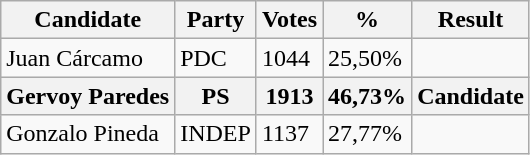<table class="wikitable">
<tr>
<th>Candidate</th>
<th>Party</th>
<th>Votes</th>
<th>%</th>
<th>Result</th>
</tr>
<tr>
<td>Juan Cárcamo</td>
<td>PDC</td>
<td>1044</td>
<td>25,50%</td>
<td></td>
</tr>
<tr>
<th>Gervoy Paredes</th>
<th>PS</th>
<th>1913</th>
<th>46,73%</th>
<th>Candidate</th>
</tr>
<tr>
<td>Gonzalo Pineda</td>
<td>INDEP</td>
<td>1137</td>
<td>27,77%</td>
<td></td>
</tr>
</table>
